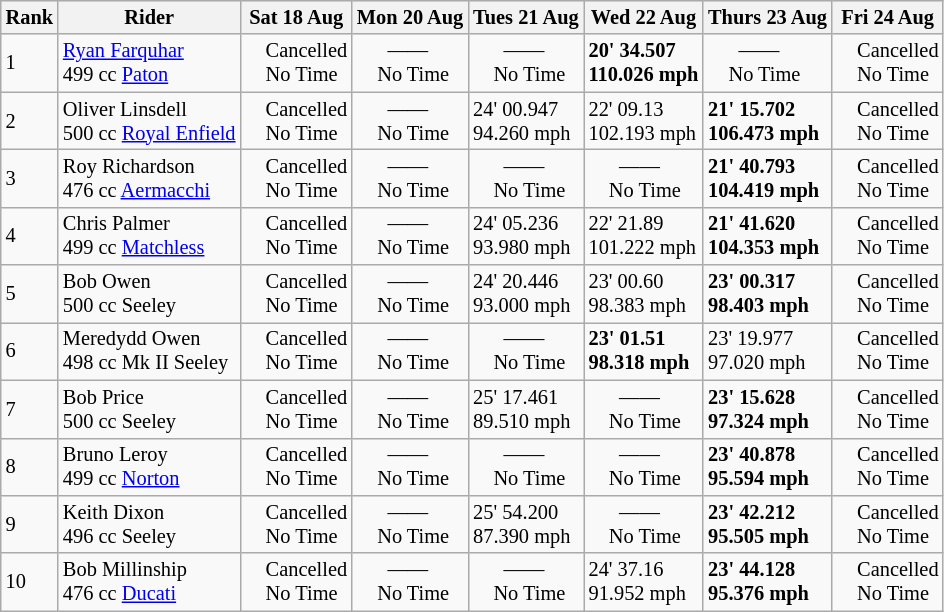<table class="wikitable" style="font-size: 85%;">
<tr style="background:#efefef;">
<th>Rank</th>
<th>Rider</th>
<th>Sat 18 Aug</th>
<th>Mon 20 Aug</th>
<th>Tues 21 Aug</th>
<th>Wed 22 Aug</th>
<th>Thurs 23 Aug</th>
<th>Fri 24 Aug</th>
</tr>
<tr>
<td>1</td>
<td> <a href='#'>Ryan Farquhar</a> <br> 499 cc <a href='#'>Paton</a></td>
<td>    Cancelled <br>     No Time</td>
<td>      ——<br>    No Time</td>
<td>      ——<br>    No Time</td>
<td><strong>20' 34.507 <br> 110.026 mph</strong></td>
<td>      ——<br>    No Time</td>
<td>    Cancelled <br>     No Time</td>
</tr>
<tr>
<td>2</td>
<td> Oliver Linsdell <br> 500 cc <a href='#'>Royal Enfield</a></td>
<td>    Cancelled <br>     No Time</td>
<td>      ——<br>    No Time</td>
<td>24' 00.947 <br> 94.260 mph</td>
<td>22' 09.13 <br> 102.193 mph</td>
<td><strong>21' 15.702 <br> 106.473 mph</strong></td>
<td>    Cancelled <br>     No Time</td>
</tr>
<tr>
<td>3</td>
<td> Roy Richardson <br> 476 cc <a href='#'>Aermacchi</a></td>
<td>    Cancelled <br>     No Time</td>
<td>      ——<br>    No Time</td>
<td>      ——<br>    No Time</td>
<td>      ——<br>    No Time</td>
<td><strong>21' 40.793 <br> 104.419 mph</strong></td>
<td>    Cancelled <br>     No Time</td>
</tr>
<tr>
<td>4</td>
<td> Chris Palmer <br> 499 cc <a href='#'>Matchless</a></td>
<td>    Cancelled <br>     No Time</td>
<td>      ——<br>    No Time</td>
<td>24' 05.236 <br> 93.980 mph</td>
<td>22' 21.89 <br> 101.222 mph</td>
<td><strong>21' 41.620 <br> 104.353 mph</strong></td>
<td>    Cancelled <br>     No Time</td>
</tr>
<tr>
<td>5</td>
<td>Bob Owen <br> 500 cc Seeley</td>
<td>    Cancelled <br>     No Time</td>
<td>      ——<br>    No Time</td>
<td>24' 20.446 <br> 93.000 mph</td>
<td>23' 00.60 <br> 98.383 mph</td>
<td><strong>23' 00.317 <br> 98.403 mph</strong></td>
<td>    Cancelled <br>     No Time</td>
</tr>
<tr>
<td>6</td>
<td> Meredydd Owen <br> 498 cc Mk II Seeley</td>
<td>    Cancelled <br>     No Time</td>
<td>      ——<br>    No Time</td>
<td>      ——<br>    No Time</td>
<td><strong>23' 01.51 <br> 98.318 mph</strong></td>
<td>23' 19.977 <br> 97.020 mph</td>
<td>    Cancelled <br>     No Time</td>
</tr>
<tr>
<td>7</td>
<td> Bob Price <br> 500 cc Seeley</td>
<td>    Cancelled <br>     No Time</td>
<td>      ——<br>    No Time</td>
<td>25' 17.461 <br> 89.510 mph</td>
<td>      ——<br>    No Time</td>
<td><strong>23' 15.628 <br> 97.324 mph</strong></td>
<td>    Cancelled <br>     No Time</td>
</tr>
<tr>
<td>8</td>
<td> Bruno Leroy <br> 499 cc <a href='#'>Norton</a></td>
<td>    Cancelled <br>     No Time</td>
<td>      ——<br>    No Time</td>
<td>      ——<br>    No Time</td>
<td>      ——<br>    No Time</td>
<td><strong>23' 40.878 <br> 95.594 mph</strong></td>
<td>    Cancelled <br>     No Time</td>
</tr>
<tr>
<td>9</td>
<td> Keith Dixon <br> 496 cc Seeley</td>
<td>    Cancelled <br>     No Time</td>
<td>      ——<br>    No Time</td>
<td>25' 54.200 <br> 87.390 mph</td>
<td>      ——<br>    No Time</td>
<td><strong>23' 42.212 <br> 95.505 mph</strong></td>
<td>    Cancelled <br>     No Time</td>
</tr>
<tr>
<td>10</td>
<td> Bob Millinship <br> 476 cc <a href='#'>Ducati</a></td>
<td>    Cancelled <br>     No Time</td>
<td>      ——<br>    No Time</td>
<td>      ——<br>    No Time</td>
<td>24' 37.16 <br> 91.952 mph</td>
<td><strong>23' 44.128 <br> 95.376 mph</strong></td>
<td>    Cancelled <br>     No Time</td>
</tr>
</table>
